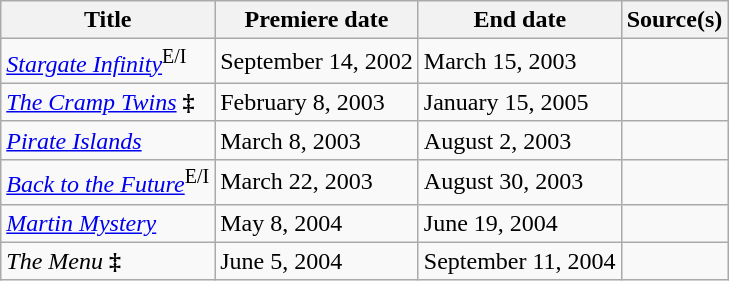<table class="wikitable sortable">
<tr>
<th>Title</th>
<th>Premiere date</th>
<th>End date</th>
<th>Source(s)</th>
</tr>
<tr>
<td><em><a href='#'>Stargate Infinity</a></em><sup>E/I</sup></td>
<td>September 14, 2002</td>
<td>March 15, 2003</td>
<td></td>
</tr>
<tr>
<td><em><a href='#'>The Cramp Twins</a></em> <strong>‡</strong></td>
<td>February 8, 2003</td>
<td>January 15, 2005</td>
<td></td>
</tr>
<tr>
<td><em><a href='#'>Pirate Islands</a></em></td>
<td>March 8, 2003</td>
<td>August 2, 2003</td>
<td></td>
</tr>
<tr>
<td><em><a href='#'>Back to the Future</a></em><sup>E/I</sup></td>
<td>March 22, 2003</td>
<td>August 30, 2003</td>
<td></td>
</tr>
<tr>
<td><em><a href='#'>Martin Mystery</a></em></td>
<td>May 8, 2004</td>
<td>June 19, 2004</td>
<td></td>
</tr>
<tr>
<td><em>The Menu</em> <strong>‡</strong></td>
<td>June 5, 2004</td>
<td>September 11, 2004</td>
<td></td>
</tr>
</table>
